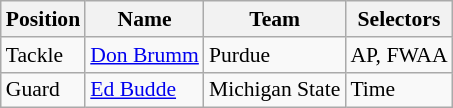<table class="wikitable" style="font-size: 90%">
<tr>
<th>Position</th>
<th>Name</th>
<th>Team</th>
<th>Selectors</th>
</tr>
<tr>
<td>Tackle</td>
<td><a href='#'>Don Brumm</a></td>
<td>Purdue</td>
<td>AP, FWAA</td>
</tr>
<tr>
<td>Guard</td>
<td><a href='#'>Ed Budde</a></td>
<td>Michigan State</td>
<td>Time</td>
</tr>
</table>
